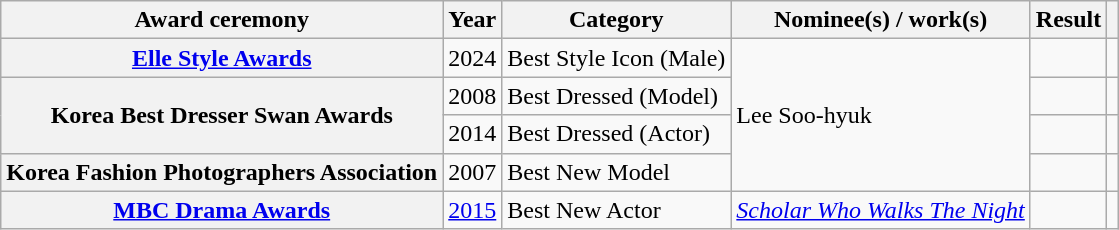<table class="wikitable plainrowheaders sortable">
<tr>
<th scope="col">Award ceremony</th>
<th scope="col">Year</th>
<th scope="col">Category</th>
<th scope="col">Nominee(s) / work(s)</th>
<th scope="col">Result</th>
<th scope="col" class="unsortable"></th>
</tr>
<tr>
<th scope="row"><a href='#'>Elle Style Awards</a></th>
<td style="text-align:center;">2024</td>
<td>Best Style Icon (Male)</td>
<td rowspan="4">Lee Soo-hyuk</td>
<td></td>
<td style="text-align:center;"></td>
</tr>
<tr>
<th scope="row" rowspan="2">Korea Best Dresser Swan Awards</th>
<td style="text-align:center;">2008</td>
<td>Best Dressed (Model)</td>
<td></td>
<td style="text-align:center;"></td>
</tr>
<tr>
<td style="text-align:center;">2014</td>
<td>Best Dressed (Actor)</td>
<td></td>
<td style="text-align:center;"></td>
</tr>
<tr>
<th scope="row">Korea Fashion Photographers Association</th>
<td style="text-align:center;">2007</td>
<td>Best New Model</td>
<td></td>
<td style="text-align:center;"></td>
</tr>
<tr>
<th scope="row"><a href='#'>MBC Drama Awards</a></th>
<td style="text-align:center;"><a href='#'>2015</a></td>
<td>Best New Actor</td>
<td><em><a href='#'>Scholar Who Walks The Night</a></em></td>
<td></td>
<td style="text-align:center;"></td>
</tr>
</table>
